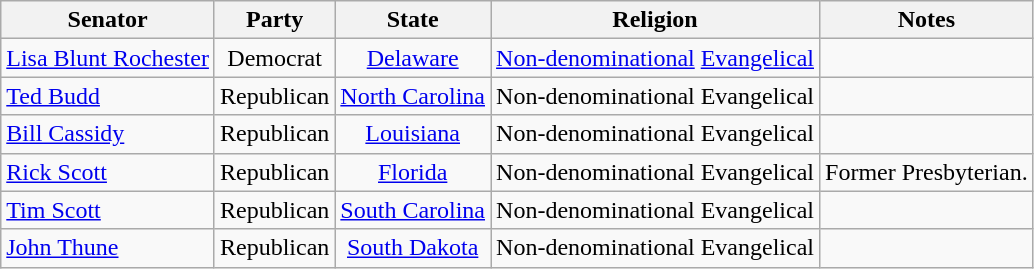<table class="wikitable sortable" style="text-align:center">
<tr>
<th>Senator</th>
<th>Party</th>
<th>State</th>
<th>Religion</th>
<th>Notes</th>
</tr>
<tr>
<td align=left nowrap> <a href='#'>Lisa Blunt Rochester</a></td>
<td>Democrat</td>
<td><a href='#'>Delaware</a></td>
<td><a href='#'>Non-denominational</a> <a href='#'>Evangelical</a></td>
<td></td>
</tr>
<tr>
<td align=left nowrap> <a href='#'>Ted Budd</a></td>
<td>Republican</td>
<td><a href='#'>North Carolina</a></td>
<td>Non-denominational Evangelical</td>
<td></td>
</tr>
<tr>
<td align=left nowrap> <a href='#'>Bill Cassidy</a></td>
<td>Republican</td>
<td><a href='#'>Louisiana</a></td>
<td>Non-denominational Evangelical</td>
<td></td>
</tr>
<tr>
<td align=left nowrap> <a href='#'>Rick Scott</a></td>
<td>Republican</td>
<td><a href='#'>Florida</a></td>
<td>Non-denominational Evangelical</td>
<td>Former Presbyterian.</td>
</tr>
<tr>
<td align=left nowrap> <a href='#'>Tim Scott</a></td>
<td>Republican</td>
<td><a href='#'>South Carolina</a></td>
<td>Non-denominational Evangelical</td>
<td></td>
</tr>
<tr>
<td align=left nowrap> <a href='#'>John Thune</a></td>
<td>Republican</td>
<td><a href='#'>South Dakota</a></td>
<td>Non-denominational Evangelical</td>
<td></td>
</tr>
</table>
